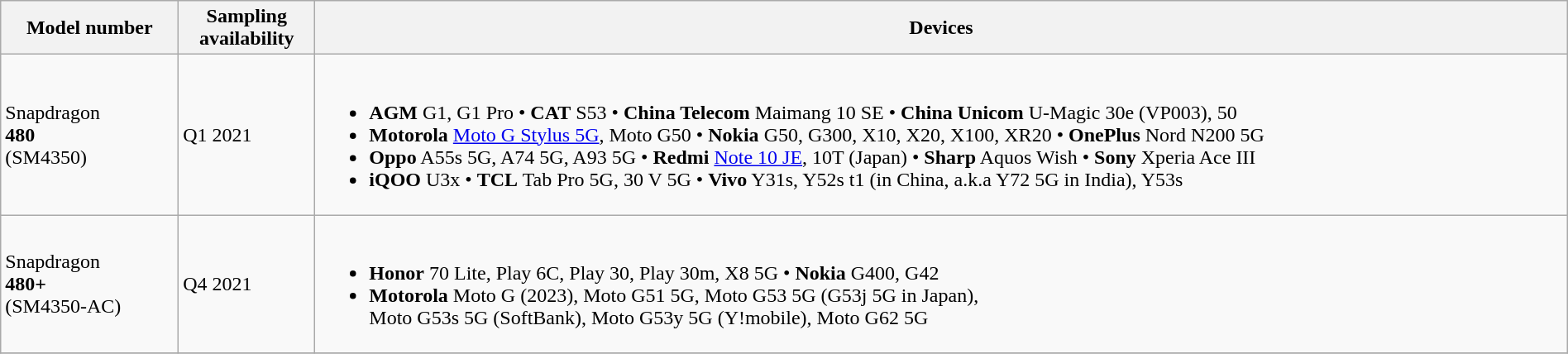<table class="wikitable" style="width:100%">
<tr>
<th>Model number</th>
<th>Sampling<br>availability</th>
<th>Devices</th>
</tr>
<tr>
<td>Snapdragon<br><b>480</b><br>(SM4350)</td>
<td>Q1 2021</td>
<td><br><ul><li><strong>AGM</strong> G1, G1 Pro • <strong>CAT</strong> S53 • <strong>China Telecom</strong> Maimang 10 SE • <strong>China Unicom</strong> U-Magic 30e (VP003), 50</li><li><strong>Motorola</strong> <a href='#'>Moto G Stylus 5G</a>, Moto G50 • <strong>Nokia</strong> G50, G300, X10, X20, X100, XR20 • <strong>OnePlus</strong> Nord N200 5G</li><li><strong>Oppo</strong> A55s 5G, A74 5G, A93 5G • <strong>Redmi</strong> <a href='#'>Note 10 JE</a>, 10T (Japan) • <strong>Sharp</strong> Aquos Wish • <strong>Sony</strong> Xperia Ace III</li><li><strong>iQOO</strong> U3x • <strong>TCL</strong> Tab Pro 5G, 30 V 5G • <strong>Vivo</strong> Y31s, Y52s t1 (in China, a.k.a Y72 5G in India), Y53s</li></ul></td>
</tr>
<tr>
<td>Snapdragon<br><b>480+</b><br>(SM4350-AC)</td>
<td>Q4 2021</td>
<td><br><ul><li><strong>Honor</strong> 70 Lite, Play 6C, Play 30, Play 30m, X8 5G • <strong>Nokia</strong> G400, G42</li><li><strong>Motorola</strong> Moto G (2023), Moto G51 5G, Moto G53 5G (G53j 5G in Japan),<br>Moto G53s 5G (SoftBank), Moto G53y 5G (Y!mobile), Moto G62 5G</li></ul></td>
</tr>
<tr>
</tr>
</table>
